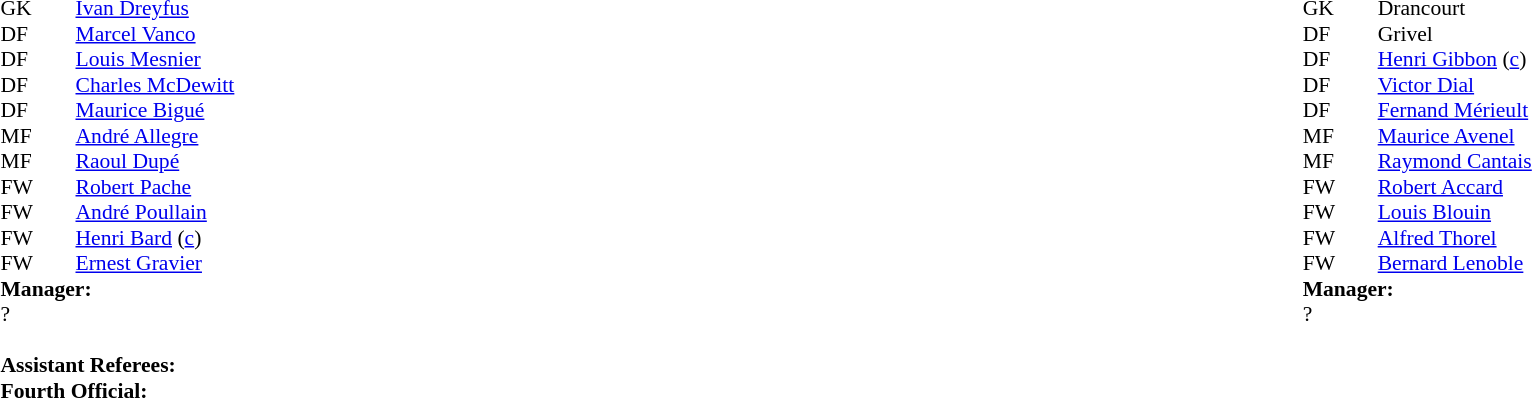<table width=100%>
<tr>
<td valign="top" width="50%"><br><table style=font-size:90% cellspacing=0 cellpadding=0>
<tr>
<td colspan="4"></td>
</tr>
<tr>
<th width=25></th>
<th width=25></th>
</tr>
<tr>
<td>GK</td>
<td><strong></strong></td>
<td> <a href='#'>Ivan Dreyfus</a></td>
</tr>
<tr>
<td>DF</td>
<td><strong></strong></td>
<td> <a href='#'>Marcel Vanco</a></td>
</tr>
<tr>
<td>DF</td>
<td><strong></strong></td>
<td> <a href='#'>Louis Mesnier</a></td>
</tr>
<tr>
<td>DF</td>
<td><strong></strong></td>
<td> <a href='#'>Charles McDewitt</a></td>
</tr>
<tr>
<td>DF</td>
<td><strong></strong></td>
<td> <a href='#'>Maurice Bigué</a></td>
</tr>
<tr>
<td>MF</td>
<td><strong></strong></td>
<td> <a href='#'>André Allegre</a></td>
</tr>
<tr>
<td>MF</td>
<td><strong></strong></td>
<td> <a href='#'>Raoul Dupé</a></td>
</tr>
<tr>
<td>FW</td>
<td><strong></strong></td>
<td> <a href='#'>Robert Pache</a></td>
</tr>
<tr>
<td>FW</td>
<td><strong></strong></td>
<td> <a href='#'>André Poullain</a></td>
</tr>
<tr>
<td>FW</td>
<td><strong></strong></td>
<td> <a href='#'>Henri Bard</a> (<a href='#'>c</a>)</td>
</tr>
<tr>
<td>FW</td>
<td><strong></strong></td>
<td> <a href='#'>Ernest Gravier</a></td>
</tr>
<tr>
<td colspan=3><strong>Manager:</strong></td>
</tr>
<tr>
<td colspan=4>?<br><br><strong>Assistant Referees:</strong><br>
<strong>Fourth Official:</strong><br></td>
</tr>
</table>
</td>
<td valign="top" width="50%"><br><table style="font-size: 90%" cellspacing="0" cellpadding="0" align=center>
<tr>
<td colspan="4"></td>
</tr>
<tr>
<th width=25></th>
<th width=25></th>
</tr>
<tr>
<td>GK</td>
<td><strong></strong></td>
<td> Drancourt</td>
</tr>
<tr>
<td>DF</td>
<td><strong></strong></td>
<td> Grivel</td>
</tr>
<tr>
<td>DF</td>
<td><strong></strong></td>
<td> <a href='#'>Henri Gibbon</a> (<a href='#'>c</a>)</td>
</tr>
<tr>
<td>DF</td>
<td><strong></strong></td>
<td> <a href='#'>Victor Dial</a></td>
</tr>
<tr>
<td>DF</td>
<td><strong></strong></td>
<td> <a href='#'>Fernand Mérieult</a></td>
</tr>
<tr>
<td>MF</td>
<td><strong></strong></td>
<td> <a href='#'>Maurice Avenel</a></td>
</tr>
<tr>
<td>MF</td>
<td><strong></strong></td>
<td> <a href='#'>Raymond Cantais</a></td>
</tr>
<tr>
<td>FW</td>
<td><strong></strong></td>
<td> <a href='#'>Robert Accard</a></td>
</tr>
<tr>
<td>FW</td>
<td><strong></strong></td>
<td> <a href='#'>Louis Blouin</a></td>
</tr>
<tr>
<td>FW</td>
<td><strong></strong></td>
<td> <a href='#'>Alfred Thorel</a></td>
</tr>
<tr>
<td>FW</td>
<td><strong></strong></td>
<td> <a href='#'>Bernard Lenoble</a></td>
</tr>
<tr>
<td colspan=3><strong>Manager:</strong></td>
</tr>
<tr>
<td colspan=4>?</td>
</tr>
</table>
</td>
</tr>
</table>
